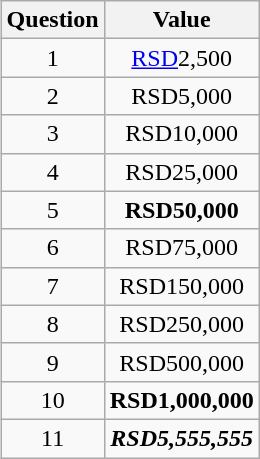<table class="infobox wikitable" style="margin: 0 0 0.5em 1em;">
<tr>
<th>Question</th>
<th>Value</th>
</tr>
<tr>
<td align=center>1</td>
<td align=center><a href='#'>RSD</a>2,500</td>
</tr>
<tr>
<td align=center>2</td>
<td align=center>RSD5,000</td>
</tr>
<tr>
<td align=center>3</td>
<td align=center>RSD10,000</td>
</tr>
<tr>
<td align=center>4</td>
<td align=center>RSD25,000</td>
</tr>
<tr>
<td align=center>5</td>
<td align=center><strong>RSD50,000</strong></td>
</tr>
<tr>
<td align=center>6</td>
<td align=center>RSD75,000</td>
</tr>
<tr>
<td align=center>7</td>
<td align=center>RSD150,000</td>
</tr>
<tr>
<td align=center>8</td>
<td align=center>RSD250,000</td>
</tr>
<tr>
<td align=center>9</td>
<td align=center>RSD500,000</td>
</tr>
<tr>
<td align=center>10</td>
<td align=center><strong>RSD1,000,000</strong></td>
</tr>
<tr>
<td align=center>11</td>
<td align=center><strong><em>RSD5,555,555</em></strong></td>
</tr>
</table>
